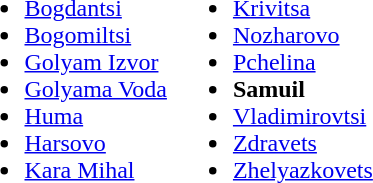<table>
<tr>
<td valign="top"><br><ul><li><a href='#'>Bogdantsi</a></li><li><a href='#'>Bogomiltsi</a></li><li><a href='#'>Golyam Izvor</a></li><li><a href='#'>Golyama Voda</a></li><li><a href='#'>Huma</a></li><li><a href='#'>Harsovo</a></li><li><a href='#'>Kara Mihal</a></li></ul></td>
<td valign="top"><br><ul><li><a href='#'>Krivitsa</a></li><li><a href='#'>Nozharovo</a></li><li><a href='#'>Pchelina</a></li><li><strong>Samuil</strong></li><li><a href='#'>Vladimirovtsi</a></li><li><a href='#'>Zdravets</a></li><li><a href='#'>Zhelyazkovets</a></li></ul></td>
</tr>
</table>
